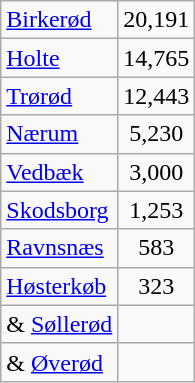<table class="wikitable" style="margin-right:1em">
<tr>
<td><a href='#'>Birkerød</a></td>
<td align="center">20,191</td>
</tr>
<tr>
<td><a href='#'>Holte</a></td>
<td align="center">14,765</td>
</tr>
<tr>
<td><a href='#'>Trørød</a></td>
<td align="center">12,443</td>
</tr>
<tr>
<td><a href='#'>Nærum</a></td>
<td align="center">5,230</td>
</tr>
<tr>
<td><a href='#'>Vedbæk</a></td>
<td align="center">3,000</td>
</tr>
<tr>
<td><a href='#'>Skodsborg</a></td>
<td align="center">1,253</td>
</tr>
<tr>
<td><a href='#'>Ravnsnæs</a></td>
<td align="center">583</td>
</tr>
<tr>
<td><a href='#'>Høsterkøb</a></td>
<td align="center">323</td>
</tr>
<tr>
<td>& <a href='#'>Søllerød</a></td>
<td align="center"></td>
</tr>
<tr>
<td>& <a href='#'>Øverød</a></td>
<td align="center"></td>
</tr>
</table>
